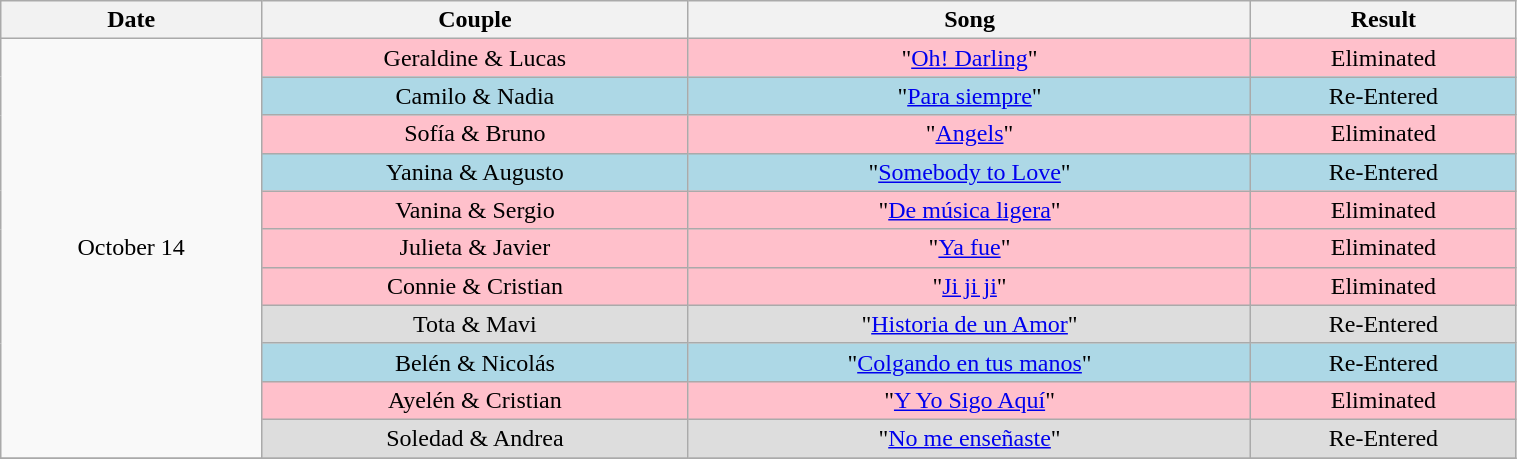<table class="wikitable" style="width:80%; text-align:center;">
<tr>
<th>Date</th>
<th>Couple</th>
<th>Song </th>
<th>Result</th>
</tr>
<tr>
<td rowspan=11>October 14</td>
<td style="background:pink;">Geraldine & Lucas</td>
<td style="background:pink;">"<a href='#'>Oh! Darling</a>" </td>
<td style="background:pink;">Eliminated</td>
</tr>
<tr style="background:lightblue;">
<td>Camilo & Nadia</td>
<td>"<a href='#'>Para siempre</a>" </td>
<td>Re-Entered</td>
</tr>
<tr style="background:pink;">
<td>Sofía & Bruno</td>
<td>"<a href='#'>Angels</a>" </td>
<td>Eliminated</td>
</tr>
<tr style="background:lightblue;">
<td>Yanina & Augusto</td>
<td>"<a href='#'>Somebody to Love</a>" </td>
<td>Re-Entered</td>
</tr>
<tr style="background:pink;">
<td>Vanina & Sergio</td>
<td>"<a href='#'>De música ligera</a>" </td>
<td>Eliminated</td>
</tr>
<tr style="background:pink;">
<td>Julieta & Javier</td>
<td>"<a href='#'>Ya fue</a>" </td>
<td>Eliminated</td>
</tr>
<tr style="background:pink;">
<td>Connie & Cristian</td>
<td>"<a href='#'>Ji ji ji</a>" </td>
<td>Eliminated</td>
</tr>
<tr style="background:#ddd;">
<td>Tota & Mavi</td>
<td>"<a href='#'>Historia de un Amor</a>" </td>
<td>Re-Entered</td>
</tr>
<tr style="background:lightblue;">
<td>Belén & Nicolás</td>
<td>"<a href='#'>Colgando en tus manos</a>" </td>
<td>Re-Entered</td>
</tr>
<tr style="background:pink;">
<td>Ayelén & Cristian</td>
<td>"<a href='#'>Y Yo Sigo Aquí</a>" </td>
<td>Eliminated</td>
</tr>
<tr style="background:#ddd;">
<td>Soledad & Andrea</td>
<td>"<a href='#'>No me enseñaste</a>" </td>
<td>Re-Entered</td>
</tr>
<tr>
</tr>
</table>
